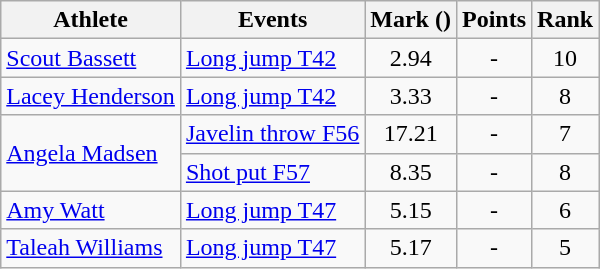<table class=wikitable>
<tr>
<th>Athlete</th>
<th>Events</th>
<th>Mark ()</th>
<th>Points</th>
<th>Rank</th>
</tr>
<tr>
<td align=left><a href='#'>Scout Bassett</a></td>
<td align=left><a href='#'>Long jump T42</a></td>
<td align=center>2.94</td>
<td align=center>-</td>
<td align=center>10</td>
</tr>
<tr>
<td align=left><a href='#'>Lacey Henderson</a></td>
<td align=left><a href='#'>Long jump T42</a></td>
<td align=center>3.33</td>
<td align=center>-</td>
<td align=center>8</td>
</tr>
<tr>
<td align=left rowspan=2><a href='#'>Angela Madsen</a></td>
<td align=left><a href='#'>Javelin throw F56</a></td>
<td align=center>17.21</td>
<td align=center>-</td>
<td align=center>7</td>
</tr>
<tr>
<td align=left><a href='#'>Shot put F57</a></td>
<td align=center>8.35</td>
<td align=center>-</td>
<td align=center>8</td>
</tr>
<tr>
<td align=left><a href='#'>Amy Watt</a></td>
<td align=left><a href='#'>Long jump T47</a></td>
<td align=center>5.15</td>
<td align=center>-</td>
<td align=center>6</td>
</tr>
<tr>
<td align=left><a href='#'>Taleah Williams</a></td>
<td align=left><a href='#'>Long jump T47</a></td>
<td align=center>5.17</td>
<td align=center>-</td>
<td align=center>5</td>
</tr>
</table>
